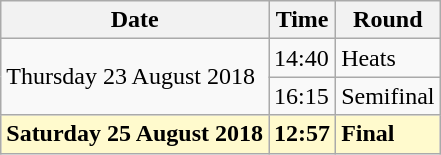<table class="wikitable">
<tr>
<th>Date</th>
<th>Time</th>
<th>Round</th>
</tr>
<tr>
<td rowspan=2>Thursday 23 August 2018</td>
<td>14:40</td>
<td>Heats</td>
</tr>
<tr>
<td>16:15</td>
<td>Semifinal</td>
</tr>
<tr>
<td style=background:lemonchiffon><strong>Saturday 25 August 2018</strong></td>
<td style=background:lemonchiffon><strong>12:57</strong></td>
<td style=background:lemonchiffon><strong>Final</strong></td>
</tr>
</table>
